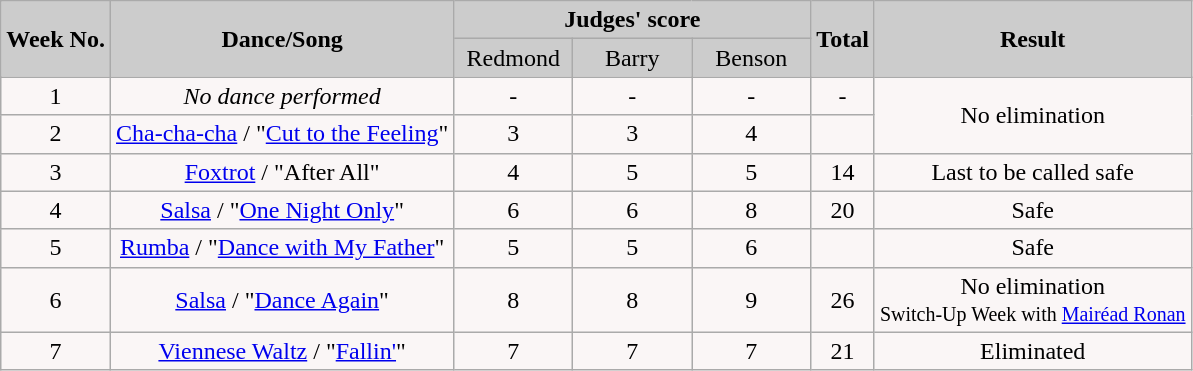<table class="wikitable collapsible">
<tr>
<th rowspan="2" style="background:#ccc; text-align:Center;"><strong>Week No.</strong></th>
<th rowspan="2" style="background:#ccc; text-align:Center;"><strong>Dance/Song</strong></th>
<th colspan="3" style="background:#ccc; text-align:Center;"><strong>Judges' score</strong></th>
<th rowspan="2" style="background:#ccc; text-align:Center;"><strong>Total</strong></th>
<th rowspan="2" style="background:#ccc; text-align:Center;"><strong>Result</strong></th>
</tr>
<tr style="text-align:center; background:#ccc;">
<td style="width:10%; ">Redmond</td>
<td style="width:10%; ">Barry</td>
<td style="width:10%; ">Benson</td>
</tr>
<tr style="text-align:center; background:#faf6f6;">
<td>1</td>
<td><em>No dance performed</em></td>
<td>-</td>
<td>-</td>
<td>-</td>
<td>-</td>
<td rowspan="2">No elimination</td>
</tr>
<tr style="text-align:center; background:#faf6f6;">
<td>2</td>
<td><a href='#'>Cha-cha-cha</a> / "<a href='#'>Cut to the Feeling</a>"</td>
<td>3</td>
<td>3</td>
<td>4</td>
<td></td>
</tr>
<tr style="text-align:center; background:#faf6f6;">
<td>3</td>
<td><a href='#'>Foxtrot</a> / "After All"</td>
<td>4</td>
<td>5</td>
<td>5</td>
<td>14</td>
<td>Last to be called safe</td>
</tr>
<tr style="text-align:center; background:#faf6f6;">
<td>4</td>
<td><a href='#'>Salsa</a> / "<a href='#'>One Night Only</a>"</td>
<td>6</td>
<td>6</td>
<td>8</td>
<td>20</td>
<td>Safe</td>
</tr>
<tr style="text-align:center; background:#faf6f6;">
<td>5</td>
<td><a href='#'>Rumba</a> / "<a href='#'>Dance with My Father</a>"</td>
<td>5</td>
<td>5</td>
<td>6</td>
<td></td>
<td>Safe</td>
</tr>
<tr style="text-align:center; background:#faf6f6;">
<td>6</td>
<td><a href='#'>Salsa</a> / "<a href='#'>Dance Again</a>"</td>
<td>8</td>
<td>8</td>
<td>9</td>
<td>26</td>
<td>No elimination<br><small>Switch-Up Week with <a href='#'>Mairéad Ronan</a></small></td>
</tr>
<tr style="text-align:center; background:#faf6f6;">
<td>7</td>
<td><a href='#'>Viennese Waltz</a> / "<a href='#'>Fallin'</a>"</td>
<td>7</td>
<td>7</td>
<td>7</td>
<td>21</td>
<td>Eliminated</td>
</tr>
</table>
